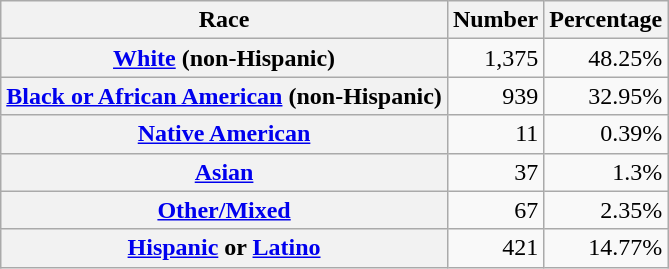<table class="wikitable" style="text-align:right">
<tr>
<th scope="col">Race</th>
<th scope="col">Number</th>
<th scope="col">Percentage</th>
</tr>
<tr>
<th scope="row"><a href='#'>White</a> (non-Hispanic)</th>
<td>1,375</td>
<td>48.25%</td>
</tr>
<tr>
<th scope="row"><a href='#'>Black or African American</a> (non-Hispanic)</th>
<td>939</td>
<td>32.95%</td>
</tr>
<tr>
<th scope="row"><a href='#'>Native American</a></th>
<td>11</td>
<td>0.39%</td>
</tr>
<tr>
<th scope="row"><a href='#'>Asian</a></th>
<td>37</td>
<td>1.3%</td>
</tr>
<tr>
<th scope="row"><a href='#'>Other/Mixed</a></th>
<td>67</td>
<td>2.35%</td>
</tr>
<tr>
<th scope="row"><a href='#'>Hispanic</a> or <a href='#'>Latino</a></th>
<td>421</td>
<td>14.77%</td>
</tr>
</table>
